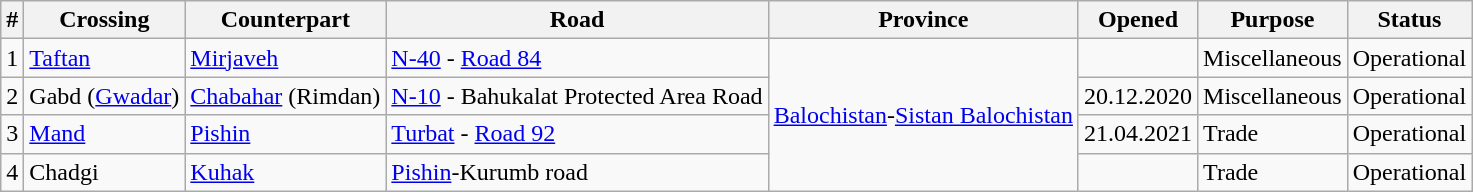<table class="wikitable">
<tr>
<th>#</th>
<th>Crossing</th>
<th>Counterpart</th>
<th>Road</th>
<th>Province</th>
<th>Opened</th>
<th>Purpose</th>
<th>Status</th>
</tr>
<tr>
<td>1</td>
<td><a href='#'>Taftan</a></td>
<td><a href='#'>Mirjaveh</a></td>
<td><a href='#'>N-40</a> - <a href='#'>Road 84</a></td>
<td rowspan="5"> <a href='#'>Balochistan</a>-<a href='#'>Sistan Balochistan</a></td>
<td></td>
<td>Miscellaneous</td>
<td>Operational</td>
</tr>
<tr>
<td>2</td>
<td>Gabd (<a href='#'>Gwadar</a>)</td>
<td><a href='#'>Chabahar</a> (Rimdan)</td>
<td><a href='#'>N-10</a> - Bahukalat Protected Area Road</td>
<td>20.12.2020</td>
<td>Miscellaneous</td>
<td>Operational</td>
</tr>
<tr>
<td>3</td>
<td><a href='#'>Mand</a></td>
<td><a href='#'>Pishin</a></td>
<td><a href='#'>Turbat</a> - <a href='#'>Road 92</a></td>
<td>21.04.2021</td>
<td>Trade</td>
<td>Operational</td>
</tr>
<tr>
<td>4</td>
<td>Chadgi</td>
<td><a href='#'>Kuhak</a></td>
<td><a href='#'>Pishin</a>-Kurumb road</td>
<td></td>
<td>Trade</td>
<td>Operational</td>
</tr>
</table>
